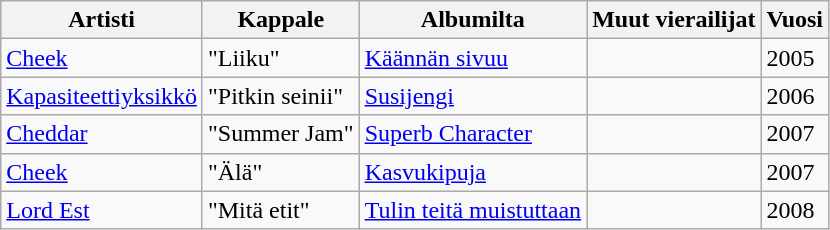<table class="wikitable">
<tr>
<th><strong>Artisti</strong></th>
<th><strong>Kappale</strong></th>
<th><strong>Albumilta</strong></th>
<th><strong>Muut vierailijat</strong></th>
<th><strong>Vuosi</strong></th>
</tr>
<tr>
<td><a href='#'>Cheek</a></td>
<td>"Liiku"</td>
<td><a href='#'>Käännän sivuu</a></td>
<td></td>
<td>2005</td>
</tr>
<tr>
<td><a href='#'>Kapasiteettiyksikkö</a></td>
<td>"Pitkin seinii"</td>
<td><a href='#'>Susijengi</a></td>
<td></td>
<td>2006</td>
</tr>
<tr>
<td><a href='#'>Cheddar</a></td>
<td>"Summer Jam"</td>
<td><a href='#'>Superb Character</a></td>
<td></td>
<td>2007</td>
</tr>
<tr>
<td><a href='#'>Cheek</a></td>
<td>"Älä"</td>
<td><a href='#'>Kasvukipuja</a></td>
<td></td>
<td>2007</td>
</tr>
<tr>
<td><a href='#'>Lord Est</a></td>
<td>"Mitä etit"</td>
<td><a href='#'>Tulin teitä muistuttaan</a></td>
<td></td>
<td>2008</td>
</tr>
</table>
